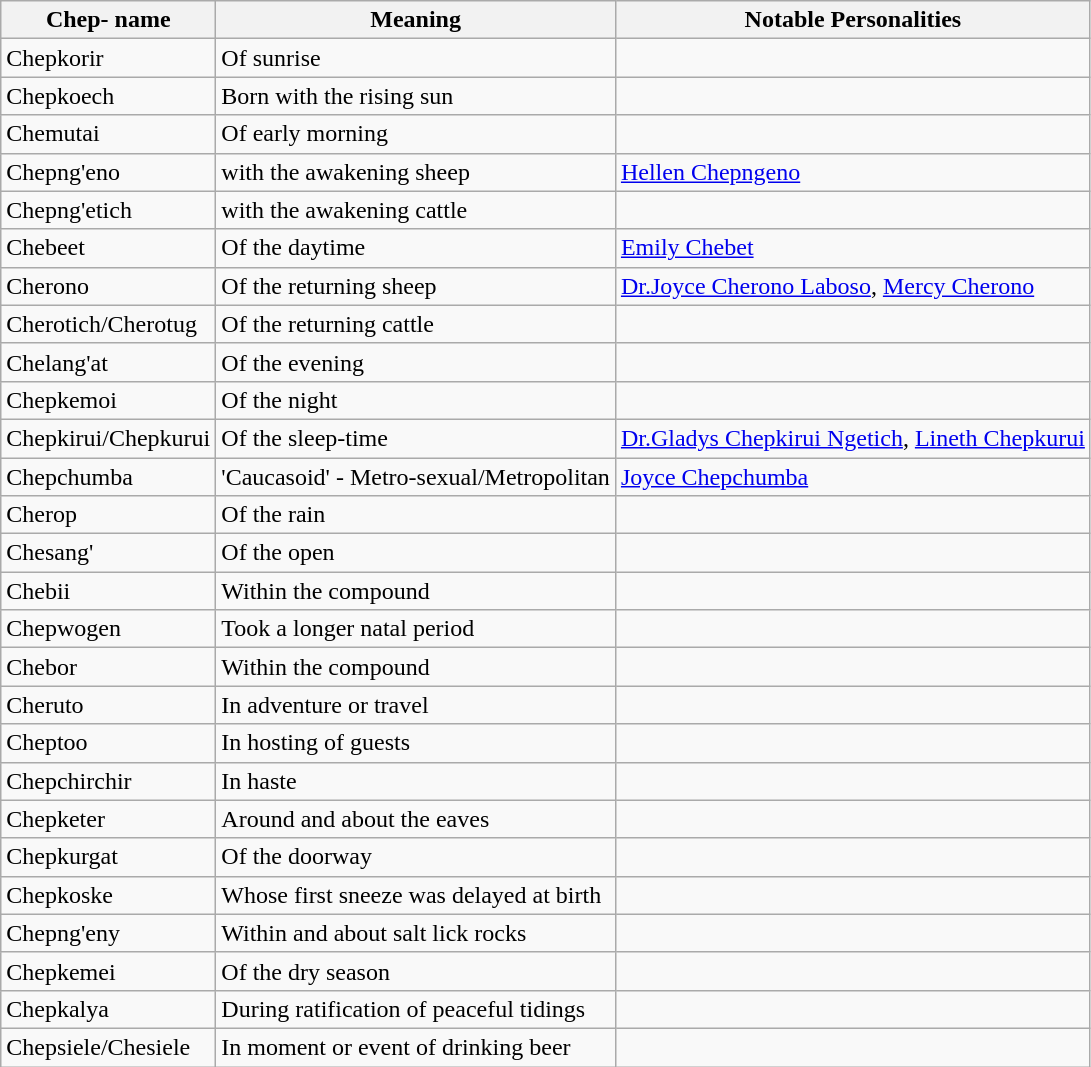<table class="wikitable">
<tr>
<th>Chep- name</th>
<th>Meaning</th>
<th>Notable Personalities</th>
</tr>
<tr>
<td>Chepkorir</td>
<td>Of sunrise</td>
<td></td>
</tr>
<tr>
<td>Chepkoech</td>
<td>Born with the rising sun</td>
<td></td>
</tr>
<tr>
<td>Chemutai</td>
<td>Of early morning</td>
<td></td>
</tr>
<tr>
<td>Chepng'eno</td>
<td>with the awakening sheep</td>
<td><a href='#'>Hellen Chepngeno</a></td>
</tr>
<tr>
<td>Chepng'etich</td>
<td>with the awakening cattle</td>
<td></td>
</tr>
<tr>
<td>Chebeet</td>
<td>Of the daytime</td>
<td><a href='#'>Emily Chebet</a></td>
</tr>
<tr>
<td>Cherono</td>
<td>Of the returning sheep</td>
<td><a href='#'>Dr.Joyce Cherono Laboso</a>, <a href='#'>Mercy Cherono</a></td>
</tr>
<tr>
<td>Cherotich/Cherotug</td>
<td>Of the returning cattle</td>
<td></td>
</tr>
<tr>
<td>Chelang'at</td>
<td>Of the evening</td>
<td></td>
</tr>
<tr>
<td>Chepkemoi</td>
<td>Of the night</td>
<td></td>
</tr>
<tr>
<td>Chepkirui/Chepkurui</td>
<td>Of the sleep-time</td>
<td><a href='#'>Dr.Gladys Chepkirui Ngetich</a>, <a href='#'>Lineth Chepkurui</a></td>
</tr>
<tr>
<td>Chepchumba</td>
<td>'Caucasoid' - Metro-sexual/Metropolitan</td>
<td><a href='#'>Joyce Chepchumba</a></td>
</tr>
<tr>
<td>Cherop</td>
<td>Of the rain</td>
<td></td>
</tr>
<tr>
<td>Chesang'</td>
<td>Of the open</td>
<td></td>
</tr>
<tr>
<td>Chebii</td>
<td>Within the compound</td>
<td></td>
</tr>
<tr>
<td>Chepwogen</td>
<td>Took a longer natal period</td>
<td></td>
</tr>
<tr>
<td>Chebor</td>
<td>Within the compound</td>
<td></td>
</tr>
<tr>
<td>Cheruto</td>
<td>In adventure or travel</td>
<td></td>
</tr>
<tr>
<td>Cheptoo</td>
<td>In hosting of guests</td>
<td></td>
</tr>
<tr>
<td>Chepchirchir</td>
<td>In haste</td>
<td></td>
</tr>
<tr>
<td>Chepketer</td>
<td>Around and about the eaves</td>
<td></td>
</tr>
<tr>
<td>Chepkurgat</td>
<td>Of the doorway</td>
<td></td>
</tr>
<tr>
<td>Chepkoske</td>
<td>Whose first sneeze was delayed at birth</td>
<td></td>
</tr>
<tr>
<td>Chepng'eny</td>
<td>Within and about salt lick rocks</td>
<td></td>
</tr>
<tr>
<td>Chepkemei</td>
<td>Of the dry season</td>
<td></td>
</tr>
<tr>
<td>Chepkalya</td>
<td>During ratification of peaceful tidings</td>
<td></td>
</tr>
<tr>
<td>Chepsiele/Chesiele</td>
<td>In moment or event of drinking beer</td>
<td></td>
</tr>
</table>
